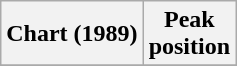<table class="wikitable sortable plainrowheaders" style="text-align:center">
<tr>
<th>Chart (1989)</th>
<th>Peak<br>position</th>
</tr>
<tr>
</tr>
</table>
